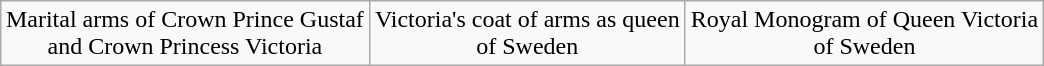<table class="wikitable" style="margin:0.5em auto">
<tr>
<td align="center">Marital arms of Crown Prince Gustaf <br>and Crown Princess Victoria</td>
<td align="center">Victoria's coat of arms as queen <br>of Sweden</td>
<td align="center">Royal Monogram of Queen Victoria <br>of Sweden</td>
</tr>
</table>
